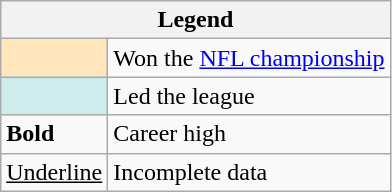<table class="wikitable">
<tr>
<th colspan="2">Legend</th>
</tr>
<tr>
<td style="background:#ffe6bd; width:3em;"></td>
<td>Won the <a href='#'>NFL championship</a></td>
</tr>
<tr>
<td style="background:#cfecec; width:3em;"></td>
<td>Led the league</td>
</tr>
<tr>
<td style="width:3em;"><strong>Bold</strong></td>
<td>Career high</td>
</tr>
<tr>
<td style="width:3em;"><u>Underline</u></td>
<td>Incomplete data</td>
</tr>
</table>
